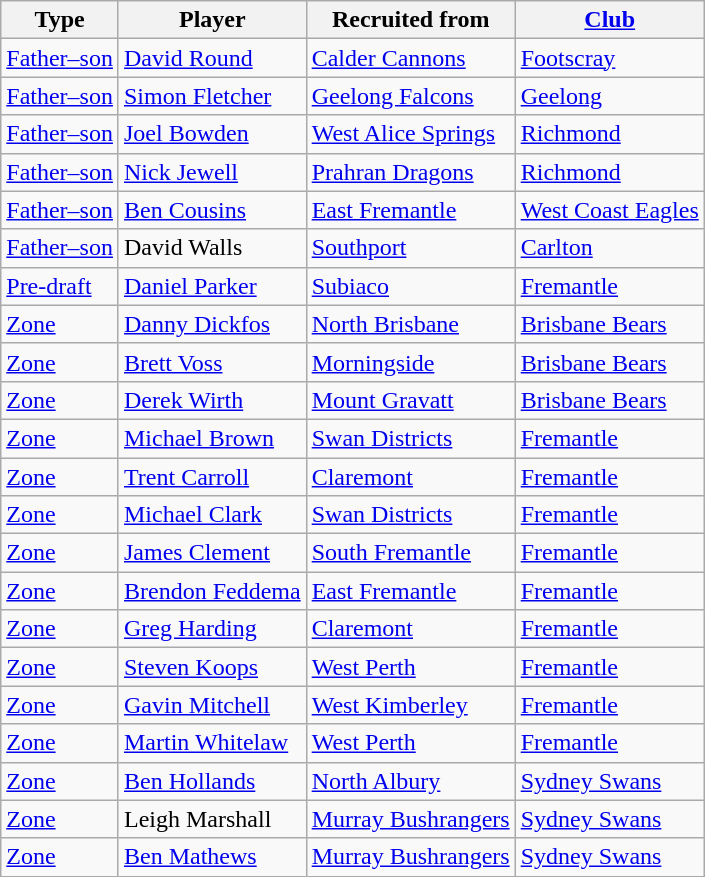<table class="wikitable sortable">
<tr>
<th>Type</th>
<th>Player</th>
<th>Recruited from</th>
<th><a href='#'>Club</a></th>
</tr>
<tr>
<td><a href='#'>Father–son</a></td>
<td><a href='#'>David Round</a></td>
<td><a href='#'>Calder Cannons</a></td>
<td><a href='#'>Footscray</a></td>
</tr>
<tr>
<td><a href='#'>Father–son</a></td>
<td><a href='#'>Simon Fletcher</a></td>
<td><a href='#'>Geelong Falcons</a></td>
<td><a href='#'>Geelong</a></td>
</tr>
<tr>
<td><a href='#'>Father–son</a></td>
<td><a href='#'>Joel Bowden</a></td>
<td><a href='#'>West Alice Springs</a></td>
<td><a href='#'>Richmond</a></td>
</tr>
<tr>
<td><a href='#'>Father–son</a></td>
<td><a href='#'>Nick Jewell</a></td>
<td><a href='#'>Prahran Dragons</a></td>
<td><a href='#'>Richmond</a></td>
</tr>
<tr>
<td><a href='#'>Father–son</a></td>
<td><a href='#'>Ben Cousins</a></td>
<td><a href='#'>East Fremantle</a></td>
<td><a href='#'>West Coast Eagles</a></td>
</tr>
<tr>
<td><a href='#'>Father–son</a></td>
<td>David Walls</td>
<td><a href='#'>Southport</a></td>
<td><a href='#'>Carlton</a></td>
</tr>
<tr>
<td><a href='#'>Pre-draft</a></td>
<td><a href='#'>Daniel Parker</a></td>
<td><a href='#'>Subiaco</a></td>
<td><a href='#'>Fremantle</a></td>
</tr>
<tr>
<td><a href='#'>Zone</a></td>
<td><a href='#'>Danny Dickfos</a></td>
<td><a href='#'>North Brisbane</a></td>
<td><a href='#'>Brisbane Bears</a></td>
</tr>
<tr>
<td><a href='#'>Zone</a></td>
<td><a href='#'>Brett Voss</a></td>
<td><a href='#'>Morningside</a></td>
<td><a href='#'>Brisbane Bears</a></td>
</tr>
<tr>
<td><a href='#'>Zone</a></td>
<td><a href='#'>Derek Wirth</a></td>
<td><a href='#'>Mount Gravatt</a></td>
<td><a href='#'>Brisbane Bears</a></td>
</tr>
<tr>
<td><a href='#'>Zone</a></td>
<td><a href='#'>Michael Brown</a></td>
<td><a href='#'>Swan Districts</a></td>
<td><a href='#'>Fremantle</a></td>
</tr>
<tr>
<td><a href='#'>Zone</a></td>
<td><a href='#'>Trent Carroll</a></td>
<td><a href='#'>Claremont</a></td>
<td><a href='#'>Fremantle</a></td>
</tr>
<tr>
<td><a href='#'>Zone</a></td>
<td><a href='#'>Michael Clark</a></td>
<td><a href='#'>Swan Districts</a></td>
<td><a href='#'>Fremantle</a></td>
</tr>
<tr>
<td><a href='#'>Zone</a></td>
<td><a href='#'>James Clement</a></td>
<td><a href='#'>South Fremantle</a></td>
<td><a href='#'>Fremantle</a></td>
</tr>
<tr>
<td><a href='#'>Zone</a></td>
<td><a href='#'>Brendon Feddema</a></td>
<td><a href='#'>East Fremantle</a></td>
<td><a href='#'>Fremantle</a></td>
</tr>
<tr>
<td><a href='#'>Zone</a></td>
<td><a href='#'>Greg Harding</a></td>
<td><a href='#'>Claremont</a></td>
<td><a href='#'>Fremantle</a></td>
</tr>
<tr>
<td><a href='#'>Zone</a></td>
<td><a href='#'>Steven Koops</a></td>
<td><a href='#'>West Perth</a></td>
<td><a href='#'>Fremantle</a></td>
</tr>
<tr>
<td><a href='#'>Zone</a></td>
<td><a href='#'>Gavin Mitchell</a></td>
<td><a href='#'>West Kimberley</a></td>
<td><a href='#'>Fremantle</a></td>
</tr>
<tr>
<td><a href='#'>Zone</a></td>
<td><a href='#'>Martin Whitelaw</a></td>
<td><a href='#'>West Perth</a></td>
<td><a href='#'>Fremantle</a></td>
</tr>
<tr>
<td><a href='#'>Zone</a></td>
<td><a href='#'>Ben Hollands</a></td>
<td><a href='#'>North Albury</a></td>
<td><a href='#'>Sydney Swans</a></td>
</tr>
<tr>
<td><a href='#'>Zone</a></td>
<td>Leigh Marshall</td>
<td><a href='#'>Murray Bushrangers</a></td>
<td><a href='#'>Sydney Swans</a></td>
</tr>
<tr>
<td><a href='#'>Zone</a></td>
<td><a href='#'>Ben Mathews</a></td>
<td><a href='#'>Murray Bushrangers</a></td>
<td><a href='#'>Sydney Swans</a></td>
</tr>
</table>
